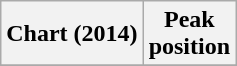<table class="wikitable sortable plainrowheaders" style="text-align:center;">
<tr>
<th>Chart (2014)</th>
<th>Peak<br>position</th>
</tr>
<tr>
</tr>
</table>
